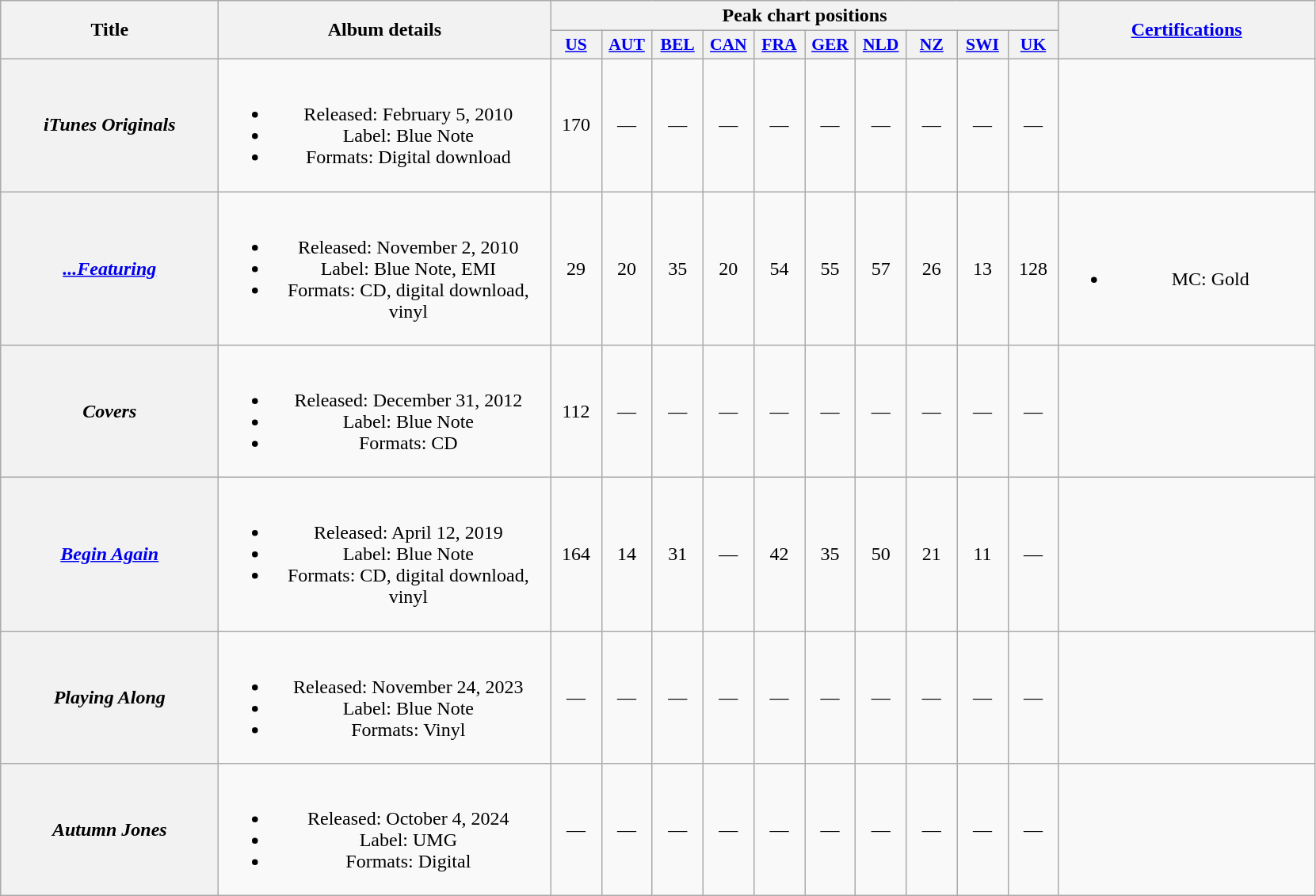<table class="wikitable plainrowheaders" style="text-align:center;">
<tr>
<th scope="col" rowspan="2" style="width:11em;">Title</th>
<th scope="col" rowspan="2" style="width:17em;">Album details</th>
<th scope="col" colspan="10">Peak chart positions</th>
<th scope="col" rowspan="2" style="width:13em;"><a href='#'>Certifications</a></th>
</tr>
<tr>
<th scope="col" style="width:2.5em;font-size:90%;"><a href='#'>US</a><br></th>
<th scope="col" style="width:2.5em;font-size:90%;"><a href='#'>AUT</a><br></th>
<th scope="col" style="width:2.5em;font-size:90%;"><a href='#'>BEL</a><br></th>
<th scope="col" style="width:2.5em;font-size:90%;"><a href='#'>CAN</a><br></th>
<th scope="col" style="width:2.5em;font-size:90%;"><a href='#'>FRA</a><br></th>
<th scope="col" style="width:2.5em;font-size:90%;"><a href='#'>GER</a><br></th>
<th scope="col" style="width:2.5em;font-size:90%;"><a href='#'>NLD</a><br></th>
<th scope="col" style="width:2.5em;font-size:90%;"><a href='#'>NZ</a><br></th>
<th scope="col" style="width:2.5em;font-size:90%;"><a href='#'>SWI</a><br></th>
<th scope="col" style="width:2.5em;font-size:90%;"><a href='#'>UK</a><br></th>
</tr>
<tr>
<th scope="row"><em>iTunes Originals</em></th>
<td><br><ul><li>Released: February 5, 2010</li><li>Label: Blue Note</li><li>Formats: Digital download</li></ul></td>
<td>170</td>
<td>—</td>
<td>—</td>
<td>—</td>
<td>—</td>
<td>—</td>
<td>—</td>
<td>—</td>
<td>—</td>
<td>—</td>
<td></td>
</tr>
<tr>
<th scope="row"><em><a href='#'>...Featuring</a></em></th>
<td><br><ul><li>Released: November 2, 2010</li><li>Label: Blue Note, EMI</li><li>Formats: CD, digital download, vinyl</li></ul></td>
<td>29</td>
<td>20</td>
<td>35</td>
<td>20</td>
<td>54</td>
<td>55</td>
<td>57</td>
<td>26</td>
<td>13</td>
<td>128</td>
<td><br><ul><li>MC: Gold</li></ul></td>
</tr>
<tr>
<th scope="row"><em>Covers</em></th>
<td><br><ul><li>Released: December 31, 2012</li><li>Label: Blue Note</li><li>Formats: CD</li></ul></td>
<td>112</td>
<td>—</td>
<td>—</td>
<td>—</td>
<td>—</td>
<td>—</td>
<td>—</td>
<td>—</td>
<td>—</td>
<td>—</td>
<td></td>
</tr>
<tr>
<th scope="row"><em><a href='#'>Begin Again</a></em></th>
<td><br><ul><li>Released: April 12, 2019</li><li>Label: Blue Note</li><li>Formats: CD, digital download, vinyl</li></ul></td>
<td>164</td>
<td>14</td>
<td>31</td>
<td>—</td>
<td>42</td>
<td>35</td>
<td>50</td>
<td>21</td>
<td>11</td>
<td>—</td>
<td></td>
</tr>
<tr>
<th scope="row"><em>Playing Along</em></th>
<td><br><ul><li>Released: November 24, 2023</li><li>Label: Blue Note</li><li>Formats: Vinyl</li></ul></td>
<td>—</td>
<td>—</td>
<td>—</td>
<td>—</td>
<td>—</td>
<td>—</td>
<td>—</td>
<td>—</td>
<td>—</td>
<td>—</td>
<td></td>
</tr>
<tr>
<th scope="row"><em>Autumn Jones</em></th>
<td><br><ul><li>Released: October 4, 2024</li><li>Label: UMG</li><li>Formats: Digital</li></ul></td>
<td>—</td>
<td>—</td>
<td>—</td>
<td>—</td>
<td>—</td>
<td>—</td>
<td>—</td>
<td>—</td>
<td>—</td>
<td>—</td>
<td></td>
</tr>
</table>
